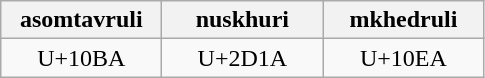<table class="wikitable" style="width:100">
<tr>
<th width="100">asomtavruli</th>
<th width="100">nuskhuri</th>
<th width="100">mkhedruli</th>
</tr>
<tr>
<td align="center">U+10BA</td>
<td align="center">U+2D1A</td>
<td align="center">U+10EA</td>
</tr>
</table>
